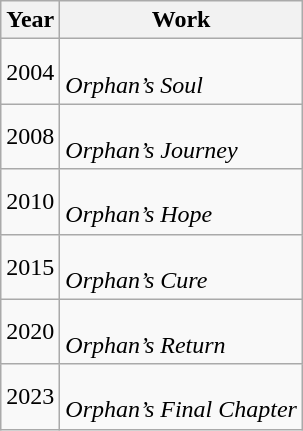<table class="wikitable">
<tr>
<th>Year</th>
<th>Work</th>
</tr>
<tr>
<td>2004</td>
<td><br><em>Orphan’s Soul</em></td>
</tr>
<tr>
<td>2008</td>
<td><br><em>Orphan’s Journey</em></td>
</tr>
<tr>
<td>2010</td>
<td><br><em>Orphan’s Hope</em></td>
</tr>
<tr>
<td>2015</td>
<td><br><em>Orphan’s Cure</em></td>
</tr>
<tr>
<td>2020</td>
<td><br><em>Orphan’s Return</em></td>
</tr>
<tr>
<td>2023</td>
<td><br><em>Orphan’s Final Chapter</em></td>
</tr>
</table>
